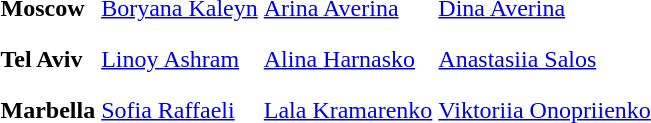<table>
<tr>
<th scope=row style="text-align:left">Moscow</th>
<td style="height:30px;"> <a href='#'>Boryana Kaleyn</a></td>
<td style="height:30px;"> <a href='#'>Arina Averina</a></td>
<td style="height:30px;"> <a href='#'>Dina Averina</a></td>
</tr>
<tr>
<th scope=row style="text-align:left">Tel Aviv</th>
<td style="height:30px;"> <a href='#'>Linoy Ashram</a></td>
<td style="height:30px;"> <a href='#'>Alina Harnasko</a></td>
<td style="height:30px;"> <a href='#'>Anastasiia Salos</a></td>
</tr>
<tr>
<th scope=row style="text-align:left">Marbella</th>
<td style="height:30px;"> <a href='#'>Sofia Raffaeli</a></td>
<td style="height:30px;"> <a href='#'>Lala Kramarenko</a></td>
<td style="height:30px;"> <a href='#'>Viktoriia Onopriienko</a></td>
</tr>
<tr>
</tr>
</table>
